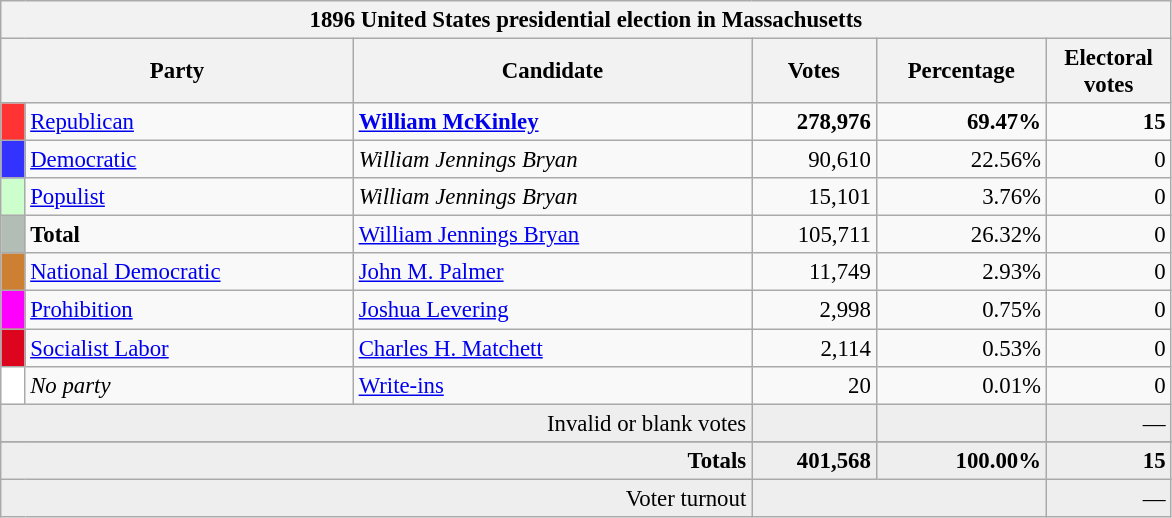<table class="wikitable" style="font-size: 95%;">
<tr>
<th colspan="6">1896 United States presidential election in Massachusetts</th>
</tr>
<tr>
<th colspan="2" style="width: 15em">Party</th>
<th style="width: 17em">Candidate</th>
<th style="width: 5em">Votes</th>
<th style="width: 7em">Percentage</th>
<th style="width: 5em">Electoral votes</th>
</tr>
<tr>
<th style="background-color:#FF3333; width: 3px"></th>
<td style="width: 130px"><a href='#'>Republican</a></td>
<td><strong><a href='#'>William McKinley</a></strong></td>
<td align="right"><strong>278,976</strong></td>
<td align="right"><strong>69.47%</strong></td>
<td align="right"><strong>15</strong></td>
</tr>
<tr>
<th style="background-color:#3333FF; width: 3px"></th>
<td style="width: 130px"><a href='#'>Democratic</a></td>
<td><em>William Jennings Bryan</em></td>
<td align="right">90,610</td>
<td align="right">22.56%</td>
<td align="right">0</td>
</tr>
<tr>
<th style="background-color:#CCFFCC; width: 3px"></th>
<td style="width: 130px"><a href='#'>Populist</a></td>
<td><em>William Jennings Bryan</em></td>
<td align="right">15,101</td>
<td align="right">3.76%</td>
<td align="right">0</td>
</tr>
<tr>
<th style="background-color:#B2BEB5; width: 3px"></th>
<td style="width: 130px"><strong> Total</strong></td>
<td><a href='#'>William Jennings Bryan</a></td>
<td align="right">105,711</td>
<td align="right">26.32%</td>
<td align="right">0</td>
</tr>
<tr>
<th style="background-color:#CD7F32; width: 3px"></th>
<td style="width: 130px"><a href='#'>National Democratic</a></td>
<td><a href='#'>John M. Palmer</a></td>
<td align="right">11,749</td>
<td align="right">2.93%</td>
<td align="right">0</td>
</tr>
<tr>
<th style="background-color:#FF00FF; width: 3px"></th>
<td style="width: 130px"><a href='#'>Prohibition</a></td>
<td><a href='#'>Joshua Levering</a></td>
<td align="right">2,998</td>
<td align="right">0.75%</td>
<td align="right">0</td>
</tr>
<tr>
<th style="background-color:#DD051D; width: 3px"></th>
<td style="width: 130px"><a href='#'>Socialist Labor</a></td>
<td><a href='#'>Charles H. Matchett</a></td>
<td align="right">2,114</td>
<td align="right">0.53%</td>
<td align="right">0</td>
</tr>
<tr>
<th style="background-color:#FFFFFF; width: 3px"></th>
<td style="width: 130px"><em>No party</em></td>
<td><a href='#'>Write-ins</a></td>
<td align="right">20</td>
<td align="right">0.01%</td>
<td align="right">0</td>
</tr>
<tr bgcolor="#EEEEEE">
<td colspan="3" align="right">Invalid or blank votes</td>
<td align="right"></td>
<td align="right"></td>
<td align="right">—</td>
</tr>
<tr bgcolor="#EEEEEE">
</tr>
<tr>
</tr>
<tr bgcolor="#EEEEEE">
<td colspan="3" align="right"><strong>Totals</strong></td>
<td align="right"><strong>401,568</strong></td>
<td align="right"><strong>100.00%</strong></td>
<td align="right"><strong>15</strong></td>
</tr>
<tr bgcolor="#EEEEEE">
<td colspan="3" align="right">Voter turnout</td>
<td colspan="2" align="right"></td>
<td align="right">—</td>
</tr>
</table>
